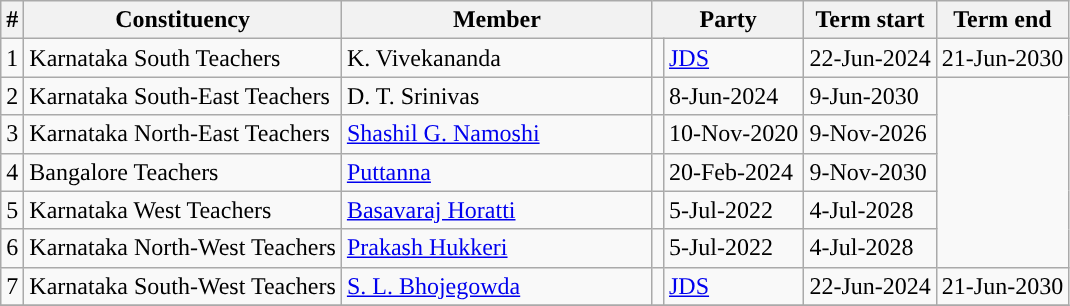<table class="wikitable sortable">
<tr>
<th>#</th>
<th>Constituency</th>
<th style="width:200px">Member</th>
<th colspan="2">Party</th>
<th>Term start</th>
<th>Term end</th>
</tr>
<tr>
<td>1</td>
<td>Karnataka South Teachers</td>
<td>K. Vivekananda</td>
<td></td>
<td><a href='#'>JDS</a></td>
<td>22-Jun-2024</td>
<td>21-Jun-2030</td>
</tr>
<tr>
<td>2</td>
<td>Karnataka South-East Teachers</td>
<td>D. T. Srinivas</td>
<td></td>
<td>8-Jun-2024</td>
<td>9-Jun-2030</td>
</tr>
<tr>
<td>3</td>
<td>Karnataka North-East Teachers</td>
<td><a href='#'>Shashil G. Namoshi</a></td>
<td></td>
<td>10-Nov-2020</td>
<td>9-Nov-2026</td>
</tr>
<tr>
<td>4</td>
<td>Bangalore Teachers</td>
<td><a href='#'>Puttanna</a></td>
<td></td>
<td>20-Feb-2024</td>
<td>9-Nov-2030</td>
</tr>
<tr>
<td>5</td>
<td>Karnataka West Teachers</td>
<td><a href='#'>Basavaraj Horatti</a></td>
<td></td>
<td>5-Jul-2022</td>
<td>4-Jul-2028</td>
</tr>
<tr>
<td>6</td>
<td>Karnataka North-West Teachers</td>
<td><a href='#'>Prakash Hukkeri</a></td>
<td></td>
<td>5-Jul-2022</td>
<td>4-Jul-2028</td>
</tr>
<tr>
<td>7</td>
<td>Karnataka South-West Teachers</td>
<td><a href='#'>S. L. Bhojegowda</a></td>
<td></td>
<td><a href='#'>JDS</a></td>
<td>22-Jun-2024</td>
<td>21-Jun-2030</td>
</tr>
<tr>
</tr>
</table>
